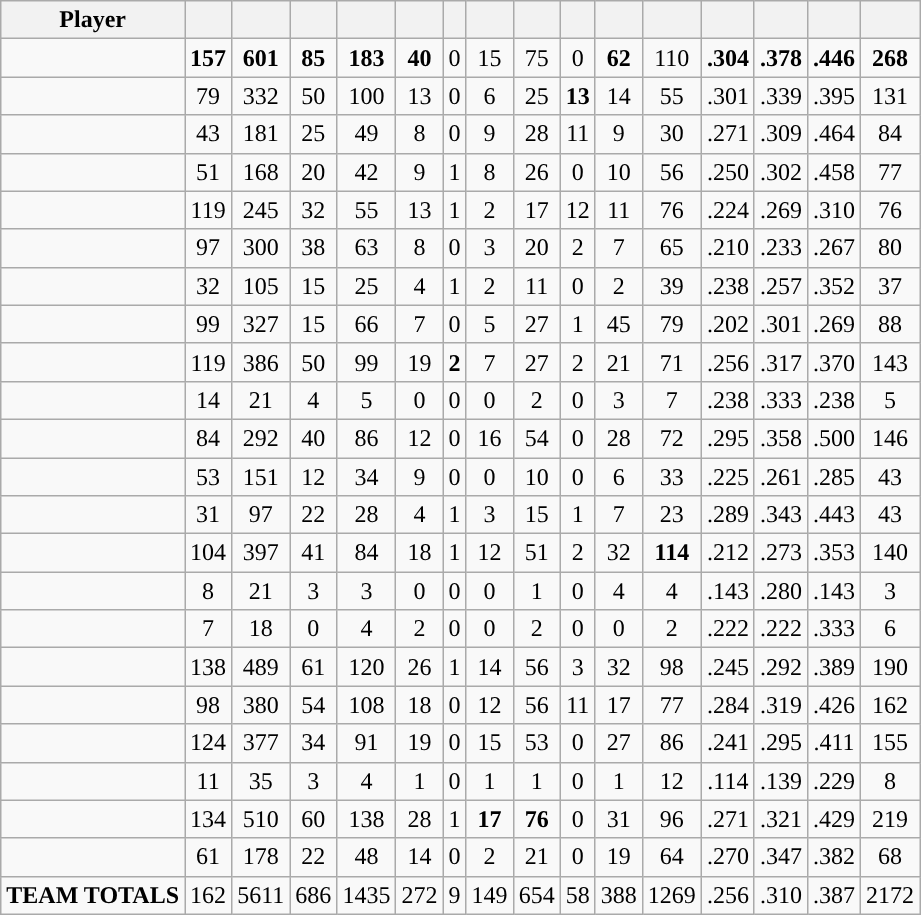<table class="wikitable sortable" style="text-align:center;">
<tr>
<th>Player</th>
<th></th>
<th></th>
<th></th>
<th></th>
<th></th>
<th></th>
<th></th>
<th></th>
<th></th>
<th></th>
<th></th>
<th></th>
<th></th>
<th></th>
<th></th>
</tr>
<tr>
<td align=left></td>
<td><strong>157</strong></td>
<td><strong>601</strong></td>
<td><strong>85</strong></td>
<td><strong>183</strong></td>
<td><strong>40</strong></td>
<td>0</td>
<td>15</td>
<td>75</td>
<td>0</td>
<td><strong>62</strong></td>
<td>110</td>
<td><strong>.304</strong></td>
<td><strong>.378</strong></td>
<td><strong>.446</strong></td>
<td><strong>268</strong></td>
</tr>
<tr>
<td align=left></td>
<td>79</td>
<td>332</td>
<td>50</td>
<td>100</td>
<td>13</td>
<td>0</td>
<td>6</td>
<td>25</td>
<td><strong>13</strong></td>
<td>14</td>
<td>55</td>
<td>.301</td>
<td>.339</td>
<td>.395</td>
<td>131</td>
</tr>
<tr>
<td align=left></td>
<td>43</td>
<td>181</td>
<td>25</td>
<td>49</td>
<td>8</td>
<td>0</td>
<td>9</td>
<td>28</td>
<td>11</td>
<td>9</td>
<td>30</td>
<td>.271</td>
<td>.309</td>
<td>.464</td>
<td>84</td>
</tr>
<tr>
<td align=left></td>
<td>51</td>
<td>168</td>
<td>20</td>
<td>42</td>
<td>9</td>
<td>1</td>
<td>8</td>
<td>26</td>
<td>0</td>
<td>10</td>
<td>56</td>
<td>.250</td>
<td>.302</td>
<td>.458</td>
<td>77</td>
</tr>
<tr>
<td align=left></td>
<td>119</td>
<td>245</td>
<td>32</td>
<td>55</td>
<td>13</td>
<td>1</td>
<td>2</td>
<td>17</td>
<td>12</td>
<td>11</td>
<td>76</td>
<td>.224</td>
<td>.269</td>
<td>.310</td>
<td>76</td>
</tr>
<tr>
<td align=left></td>
<td>97</td>
<td>300</td>
<td>38</td>
<td>63</td>
<td>8</td>
<td>0</td>
<td>3</td>
<td>20</td>
<td>2</td>
<td>7</td>
<td>65</td>
<td>.210</td>
<td>.233</td>
<td>.267</td>
<td>80</td>
</tr>
<tr>
<td align=left></td>
<td>32</td>
<td>105</td>
<td>15</td>
<td>25</td>
<td>4</td>
<td>1</td>
<td>2</td>
<td>11</td>
<td>0</td>
<td>2</td>
<td>39</td>
<td>.238</td>
<td>.257</td>
<td>.352</td>
<td>37</td>
</tr>
<tr>
<td align=left></td>
<td>99</td>
<td>327</td>
<td>15</td>
<td>66</td>
<td>7</td>
<td>0</td>
<td>5</td>
<td>27</td>
<td>1</td>
<td>45</td>
<td>79</td>
<td>.202</td>
<td>.301</td>
<td>.269</td>
<td>88</td>
</tr>
<tr>
<td align=left></td>
<td>119</td>
<td>386</td>
<td>50</td>
<td>99</td>
<td>19</td>
<td><strong>2</strong></td>
<td>7</td>
<td>27</td>
<td>2</td>
<td>21</td>
<td>71</td>
<td>.256</td>
<td>.317</td>
<td>.370</td>
<td>143</td>
</tr>
<tr>
<td align=left></td>
<td>14</td>
<td>21</td>
<td>4</td>
<td>5</td>
<td>0</td>
<td>0</td>
<td>0</td>
<td>2</td>
<td>0</td>
<td>3</td>
<td>7</td>
<td>.238</td>
<td>.333</td>
<td>.238</td>
<td>5</td>
</tr>
<tr>
<td align=left></td>
<td>84</td>
<td>292</td>
<td>40</td>
<td>86</td>
<td>12</td>
<td>0</td>
<td>16</td>
<td>54</td>
<td>0</td>
<td>28</td>
<td>72</td>
<td>.295</td>
<td>.358</td>
<td>.500</td>
<td>146</td>
</tr>
<tr>
<td align=left></td>
<td>53</td>
<td>151</td>
<td>12</td>
<td>34</td>
<td>9</td>
<td>0</td>
<td>0</td>
<td>10</td>
<td>0</td>
<td>6</td>
<td>33</td>
<td>.225</td>
<td>.261</td>
<td>.285</td>
<td>43</td>
</tr>
<tr>
<td align=left></td>
<td>31</td>
<td>97</td>
<td>22</td>
<td>28</td>
<td>4</td>
<td>1</td>
<td>3</td>
<td>15</td>
<td>1</td>
<td>7</td>
<td>23</td>
<td>.289</td>
<td>.343</td>
<td>.443</td>
<td>43</td>
</tr>
<tr>
<td align=left></td>
<td>104</td>
<td>397</td>
<td>41</td>
<td>84</td>
<td>18</td>
<td>1</td>
<td>12</td>
<td>51</td>
<td>2</td>
<td>32</td>
<td><strong>114</strong></td>
<td>.212</td>
<td>.273</td>
<td>.353</td>
<td>140</td>
</tr>
<tr>
<td align=left></td>
<td>8</td>
<td>21</td>
<td>3</td>
<td>3</td>
<td>0</td>
<td>0</td>
<td>0</td>
<td>1</td>
<td>0</td>
<td>4</td>
<td>4</td>
<td>.143</td>
<td>.280</td>
<td>.143</td>
<td>3</td>
</tr>
<tr>
<td align=left></td>
<td>7</td>
<td>18</td>
<td>0</td>
<td>4</td>
<td>2</td>
<td>0</td>
<td>0</td>
<td>2</td>
<td>0</td>
<td>0</td>
<td>2</td>
<td>.222</td>
<td>.222</td>
<td>.333</td>
<td>6</td>
</tr>
<tr>
<td align=left></td>
<td>138</td>
<td>489</td>
<td>61</td>
<td>120</td>
<td>26</td>
<td>1</td>
<td>14</td>
<td>56</td>
<td>3</td>
<td>32</td>
<td>98</td>
<td>.245</td>
<td>.292</td>
<td>.389</td>
<td>190</td>
</tr>
<tr>
<td align=left></td>
<td>98</td>
<td>380</td>
<td>54</td>
<td>108</td>
<td>18</td>
<td>0</td>
<td>12</td>
<td>56</td>
<td>11</td>
<td>17</td>
<td>77</td>
<td>.284</td>
<td>.319</td>
<td>.426</td>
<td>162</td>
</tr>
<tr>
<td align=left></td>
<td>124</td>
<td>377</td>
<td>34</td>
<td>91</td>
<td>19</td>
<td>0</td>
<td>15</td>
<td>53</td>
<td>0</td>
<td>27</td>
<td>86</td>
<td>.241</td>
<td>.295</td>
<td>.411</td>
<td>155</td>
</tr>
<tr>
<td align=left></td>
<td>11</td>
<td>35</td>
<td>3</td>
<td>4</td>
<td>1</td>
<td>0</td>
<td>1</td>
<td>1</td>
<td>0</td>
<td>1</td>
<td>12</td>
<td>.114</td>
<td>.139</td>
<td>.229</td>
<td>8</td>
</tr>
<tr>
<td align=left></td>
<td>134</td>
<td>510</td>
<td>60</td>
<td>138</td>
<td>28</td>
<td>1</td>
<td><strong>17</strong></td>
<td><strong>76</strong></td>
<td>0</td>
<td>31</td>
<td>96</td>
<td>.271</td>
<td>.321</td>
<td>.429</td>
<td>219</td>
</tr>
<tr>
<td align=left></td>
<td>61</td>
<td>178</td>
<td>22</td>
<td>48</td>
<td>14</td>
<td>0</td>
<td>2</td>
<td>21</td>
<td>0</td>
<td>19</td>
<td>64</td>
<td>.270</td>
<td>.347</td>
<td>.382</td>
<td>68</td>
</tr>
<tr class="sortbottom">
<td align="left"><strong>TEAM TOTALS</strong></td>
<td>162</td>
<td>5611</td>
<td>686</td>
<td>1435</td>
<td>272</td>
<td>9</td>
<td>149</td>
<td>654</td>
<td>58</td>
<td>388</td>
<td>1269</td>
<td>.256</td>
<td>.310</td>
<td>.387</td>
<td>2172</td>
</tr>
</table>
